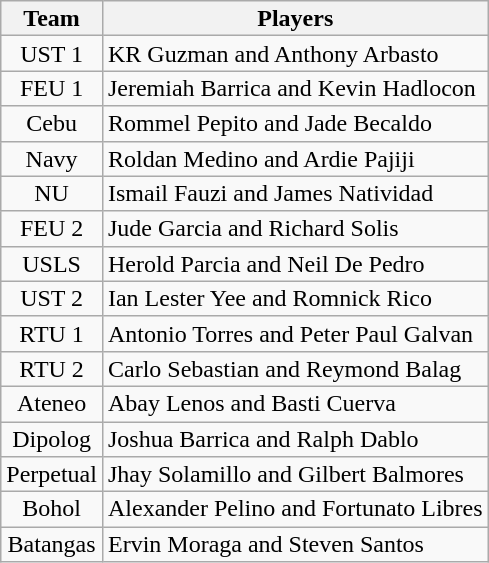<table class="wikitable" style="text-align:left; line-height:16px; width:auto;">
<tr>
<th>Team</th>
<th>Players</th>
</tr>
<tr>
<td style="text-align:center;">UST 1</td>
<td>KR Guzman and Anthony Arbasto</td>
</tr>
<tr>
<td style="text-align:center;">FEU 1</td>
<td>Jeremiah Barrica and Kevin Hadlocon</td>
</tr>
<tr>
<td style="text-align:center;">Cebu</td>
<td>Rommel Pepito and Jade Becaldo</td>
</tr>
<tr>
<td style="text-align:center;">Navy</td>
<td>Roldan Medino and Ardie Pajiji</td>
</tr>
<tr>
<td style="text-align:center;">NU</td>
<td>Ismail Fauzi and James Natividad</td>
</tr>
<tr>
<td style="text-align:center;">FEU 2</td>
<td>Jude Garcia and Richard Solis</td>
</tr>
<tr>
<td style="text-align:center;">USLS</td>
<td>Herold Parcia and Neil De Pedro</td>
</tr>
<tr>
<td style="text-align:center;">UST 2</td>
<td>Ian Lester Yee and Romnick Rico</td>
</tr>
<tr>
<td style="text-align:center;">RTU 1</td>
<td>Antonio Torres and Peter Paul Galvan</td>
</tr>
<tr>
<td style="text-align:center;">RTU 2</td>
<td>Carlo Sebastian and Reymond Balag</td>
</tr>
<tr>
<td style="text-align:center;">Ateneo</td>
<td>Abay Lenos and Basti Cuerva</td>
</tr>
<tr>
<td style="text-align:center;">Dipolog</td>
<td>Joshua Barrica and Ralph Dablo</td>
</tr>
<tr>
<td style="text-align:center;">Perpetual</td>
<td>Jhay Solamillo and Gilbert Balmores</td>
</tr>
<tr>
<td style="text-align:center;">Bohol</td>
<td>Alexander Pelino and Fortunato Libres</td>
</tr>
<tr>
<td style="text-align:center;">Batangas</td>
<td>Ervin Moraga and Steven Santos</td>
</tr>
</table>
